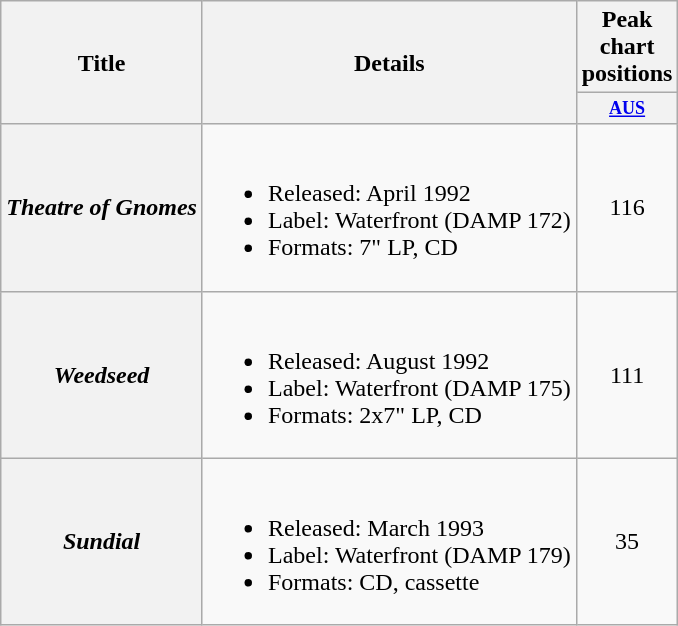<table class="wikitable plainrowheaders" style="text-align:center;">
<tr>
<th rowspan="2">Title</th>
<th rowspan="2">Details</th>
<th>Peak chart positions</th>
</tr>
<tr>
<th style="width:3em;font-size:75%;"><a href='#'>AUS</a><br></th>
</tr>
<tr>
<th scope="row"><em>Theatre of Gnomes</em></th>
<td align="left"><br><ul><li>Released: April 1992</li><li>Label: Waterfront (DAMP 172)</li><li>Formats: 7" LP, CD</li></ul></td>
<td>116</td>
</tr>
<tr>
<th scope="row"><em>Weedseed</em></th>
<td align="left"><br><ul><li>Released: August 1992</li><li>Label: Waterfront (DAMP 175)</li><li>Formats: 2x7" LP, CD</li></ul></td>
<td>111</td>
</tr>
<tr>
<th scope="row"><em>Sundial</em></th>
<td align="left"><br><ul><li>Released: March 1993</li><li>Label: Waterfront (DAMP 179)</li><li>Formats: CD, cassette</li></ul></td>
<td>35</td>
</tr>
</table>
